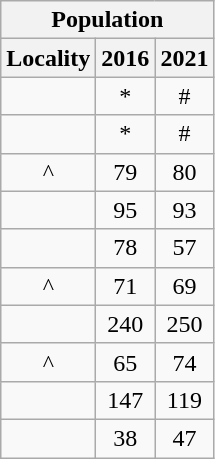<table class="wikitable" style="text-align:center;">
<tr>
<th colspan="3" style="text-align:center;  font-weight:bold">Population</th>
</tr>
<tr>
<th style="text-align:center; background:  font-weight:bold">Locality</th>
<th style="text-align:center; background:  font-weight:bold"><strong>2016</strong></th>
<th style="text-align:center; background:  font-weight:bold"><strong>2021</strong></th>
</tr>
<tr>
<td></td>
<td>*</td>
<td>#</td>
</tr>
<tr>
<td></td>
<td>*</td>
<td>#</td>
</tr>
<tr>
<td>^</td>
<td>79</td>
<td>80</td>
</tr>
<tr>
<td></td>
<td>95</td>
<td>93</td>
</tr>
<tr>
<td></td>
<td>78</td>
<td>57</td>
</tr>
<tr>
<td>^</td>
<td>71</td>
<td>69</td>
</tr>
<tr>
<td></td>
<td>240</td>
<td>250</td>
</tr>
<tr>
<td>^</td>
<td>65</td>
<td>74</td>
</tr>
<tr>
<td></td>
<td>147</td>
<td>119</td>
</tr>
<tr>
<td></td>
<td>38</td>
<td>47</td>
</tr>
</table>
